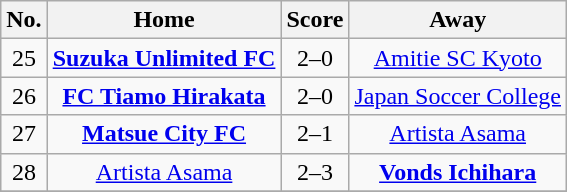<table class="wikitable" style="text-align: center">
<tr>
<th>No.</th>
<th>Home</th>
<th>Score</th>
<th>Away</th>
</tr>
<tr>
<td>25</td>
<td><strong><a href='#'>Suzuka Unlimited FC</a></strong></td>
<td>2–0</td>
<td><a href='#'>Amitie SC Kyoto</a></td>
</tr>
<tr>
<td>26</td>
<td><strong><a href='#'>FC Tiamo Hirakata</a></strong></td>
<td>2–0</td>
<td><a href='#'>Japan Soccer College</a></td>
</tr>
<tr>
<td>27</td>
<td><strong><a href='#'>Matsue City FC</a></strong></td>
<td>2–1</td>
<td><a href='#'>Artista Asama</a></td>
</tr>
<tr>
<td>28</td>
<td><a href='#'>Artista Asama</a></td>
<td>2–3</td>
<td><strong><a href='#'>Vonds Ichihara</a></strong></td>
</tr>
<tr>
</tr>
</table>
